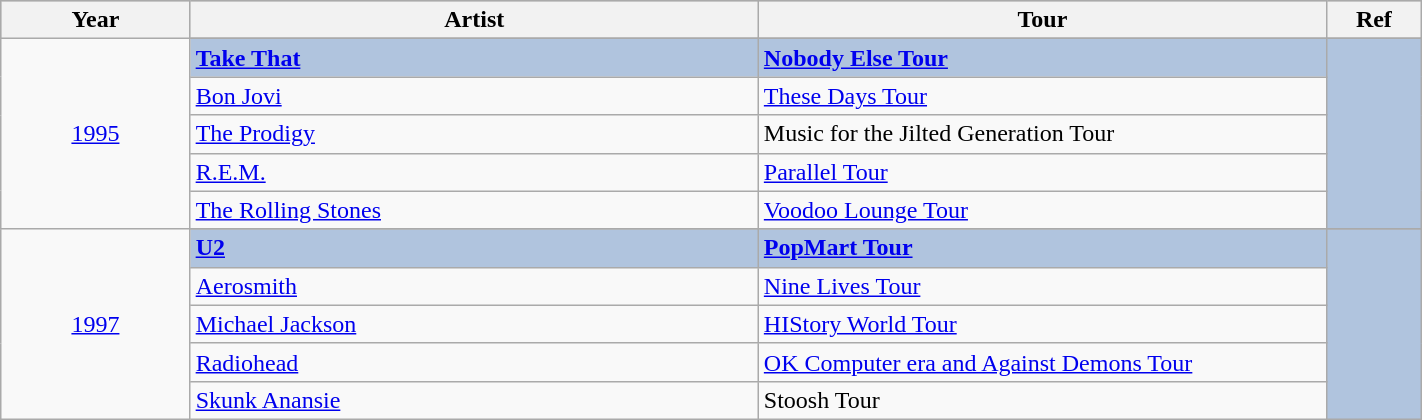<table class="wikitable" style="width:75%;">
<tr style="background:#bebebe;">
<th style="width:10%;">Year</th>
<th style="width:30%;">Artist</th>
<th style="width:30%;">Tour</th>
<th style="width:5%;">Ref</th>
</tr>
<tr>
<td rowspan="6" align="center"><a href='#'>1995</a></td>
</tr>
<tr style="background:#B0C4DE">
<td><strong><a href='#'>Take That</a></strong></td>
<td><strong><a href='#'>Nobody Else Tour</a></strong></td>
<td rowspan="5" align="center"></td>
</tr>
<tr>
<td><a href='#'>Bon Jovi</a></td>
<td><a href='#'>These Days Tour</a></td>
</tr>
<tr>
<td><a href='#'>The Prodigy</a></td>
<td>Music for the Jilted Generation Tour</td>
</tr>
<tr>
<td><a href='#'>R.E.M.</a></td>
<td><a href='#'>Parallel Tour</a></td>
</tr>
<tr>
<td><a href='#'>The Rolling Stones</a></td>
<td><a href='#'>Voodoo Lounge Tour</a></td>
</tr>
<tr>
<td rowspan="6" align="center"><a href='#'>1997</a></td>
</tr>
<tr style="background:#B0C4DE">
<td><strong><a href='#'>U2</a></strong></td>
<td><strong><a href='#'>PopMart Tour</a></strong></td>
<td rowspan="5" align="center"></td>
</tr>
<tr>
<td><a href='#'>Aerosmith</a></td>
<td><a href='#'>Nine Lives Tour</a></td>
</tr>
<tr>
<td><a href='#'>Michael Jackson</a></td>
<td><a href='#'>HIStory World Tour</a></td>
</tr>
<tr>
<td><a href='#'>Radiohead</a></td>
<td><a href='#'>OK Computer era and Against Demons Tour</a></td>
</tr>
<tr>
<td><a href='#'>Skunk Anansie</a></td>
<td>Stoosh Tour</td>
</tr>
</table>
